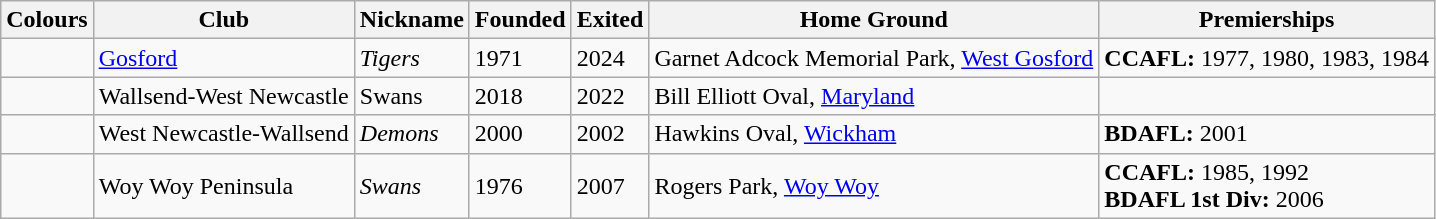<table class="wikitable sortable">
<tr>
<th>Colours</th>
<th>Club</th>
<th>Nickname</th>
<th>Founded</th>
<th>Exited</th>
<th>Home Ground</th>
<th>Premierships</th>
</tr>
<tr>
<td></td>
<td><a href='#'>Gosford</a></td>
<td><em>Tigers</em></td>
<td>1971</td>
<td>2024</td>
<td>Garnet Adcock Memorial Park, <a href='#'>West Gosford</a></td>
<td><strong>CCAFL:</strong> 1977, 1980, 1983, 1984</td>
</tr>
<tr>
<td></td>
<td>Wallsend-West Newcastle</td>
<td>Swans</td>
<td>2018</td>
<td>2022</td>
<td>Bill Elliott Oval, <a href='#'>Maryland</a></td>
<td></td>
</tr>
<tr>
<td></td>
<td>West Newcastle-Wallsend</td>
<td><em>Demons</em></td>
<td>2000</td>
<td>2002</td>
<td>Hawkins Oval, <a href='#'>Wickham</a></td>
<td><strong>BDAFL:</strong> 2001</td>
</tr>
<tr>
<td></td>
<td>Woy Woy Peninsula</td>
<td><em>Swans</em></td>
<td>1976</td>
<td>2007</td>
<td>Rogers Park, <a href='#'>Woy Woy</a></td>
<td><strong>CCAFL:</strong> 1985, 1992<br><strong>BDAFL 1st Div:</strong> 2006</td>
</tr>
</table>
